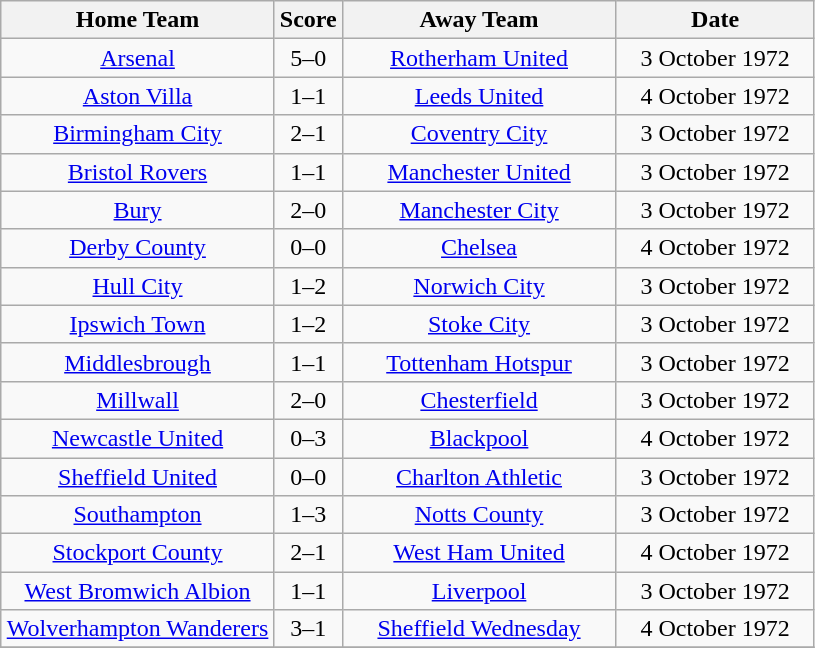<table class="wikitable" style="text-align:center;">
<tr>
<th width=175>Home Team</th>
<th width=20>Score</th>
<th width=175>Away Team</th>
<th width=125>Date</th>
</tr>
<tr>
<td><a href='#'>Arsenal</a></td>
<td>5–0</td>
<td><a href='#'>Rotherham United</a></td>
<td>3 October 1972</td>
</tr>
<tr>
<td><a href='#'>Aston Villa</a></td>
<td>1–1</td>
<td><a href='#'>Leeds United</a></td>
<td>4 October 1972</td>
</tr>
<tr>
<td><a href='#'>Birmingham City</a></td>
<td>2–1</td>
<td><a href='#'>Coventry City</a></td>
<td>3 October 1972</td>
</tr>
<tr>
<td><a href='#'>Bristol Rovers</a></td>
<td>1–1</td>
<td><a href='#'>Manchester United</a></td>
<td>3 October 1972</td>
</tr>
<tr>
<td><a href='#'>Bury</a></td>
<td>2–0</td>
<td><a href='#'>Manchester City</a></td>
<td>3 October 1972</td>
</tr>
<tr>
<td><a href='#'>Derby County</a></td>
<td>0–0</td>
<td><a href='#'>Chelsea</a></td>
<td>4 October 1972</td>
</tr>
<tr>
<td><a href='#'>Hull City</a></td>
<td>1–2</td>
<td><a href='#'>Norwich City</a></td>
<td>3 October 1972</td>
</tr>
<tr>
<td><a href='#'>Ipswich Town</a></td>
<td>1–2</td>
<td><a href='#'>Stoke City</a></td>
<td>3 October 1972</td>
</tr>
<tr>
<td><a href='#'>Middlesbrough</a></td>
<td>1–1</td>
<td><a href='#'>Tottenham Hotspur</a></td>
<td>3 October 1972</td>
</tr>
<tr>
<td><a href='#'>Millwall</a></td>
<td>2–0</td>
<td><a href='#'>Chesterfield</a></td>
<td>3 October 1972</td>
</tr>
<tr>
<td><a href='#'>Newcastle United</a></td>
<td>0–3</td>
<td><a href='#'>Blackpool</a></td>
<td>4 October 1972</td>
</tr>
<tr>
<td><a href='#'>Sheffield United</a></td>
<td>0–0</td>
<td><a href='#'>Charlton Athletic</a></td>
<td>3 October 1972</td>
</tr>
<tr>
<td><a href='#'>Southampton</a></td>
<td>1–3</td>
<td><a href='#'>Notts County</a></td>
<td>3 October 1972</td>
</tr>
<tr>
<td><a href='#'>Stockport County</a></td>
<td>2–1</td>
<td><a href='#'>West Ham United</a></td>
<td>4 October 1972</td>
</tr>
<tr>
<td><a href='#'>West Bromwich Albion</a></td>
<td>1–1</td>
<td><a href='#'>Liverpool</a></td>
<td>3 October 1972</td>
</tr>
<tr>
<td><a href='#'>Wolverhampton Wanderers</a></td>
<td>3–1</td>
<td><a href='#'>Sheffield Wednesday</a></td>
<td>4 October 1972</td>
</tr>
<tr>
</tr>
</table>
